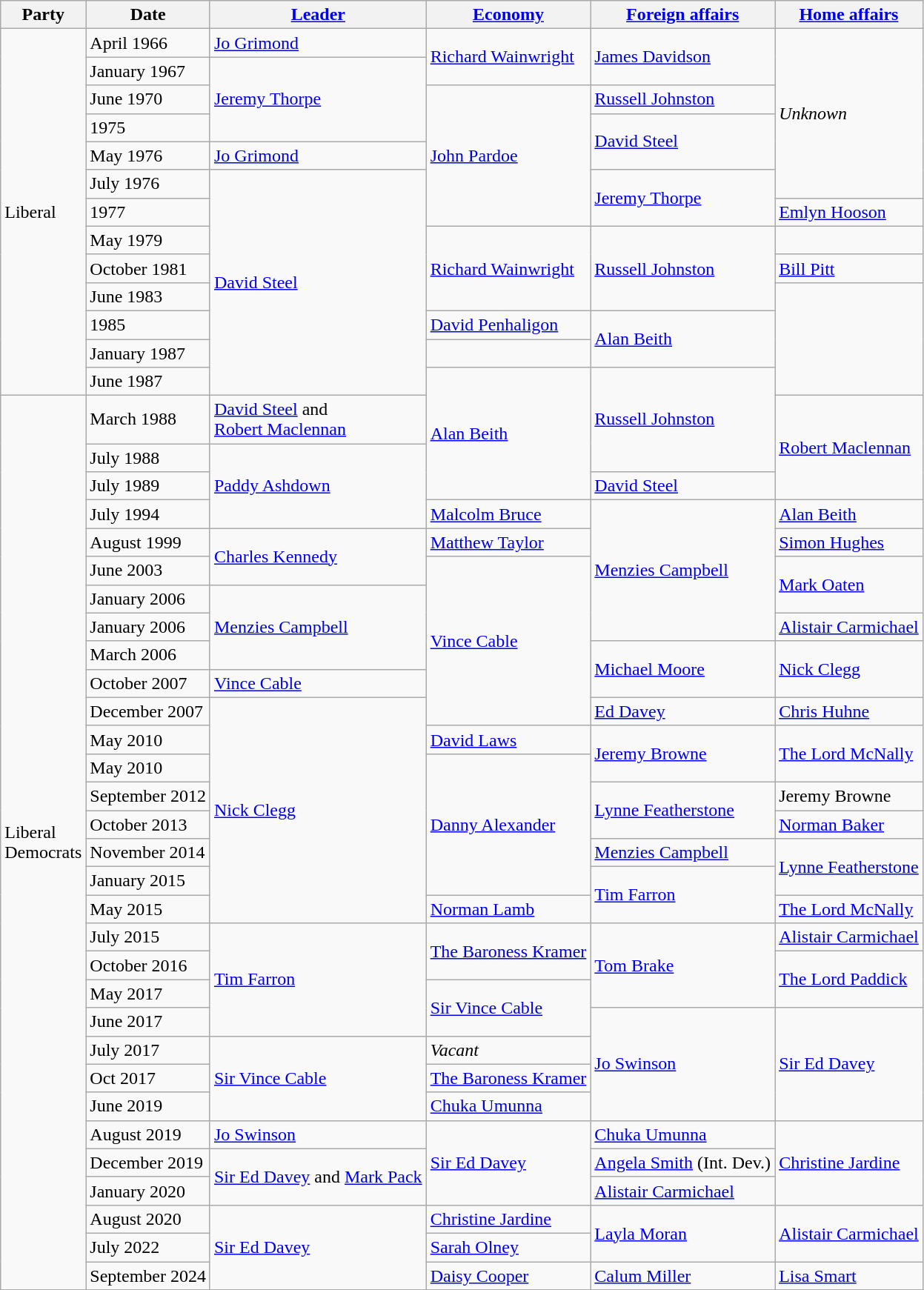<table class=wikitable>
<tr>
<th>Party</th>
<th>Date</th>
<th><a href='#'>Leader</a></th>
<th><a href='#'>Economy</a></th>
<th><a href='#'>Foreign affairs</a></th>
<th><a href='#'>Home affairs</a></th>
</tr>
<tr>
<td rowspan=13>Liberal</td>
<td>April 1966</td>
<td><a href='#'>Jo Grimond</a></td>
<td rowspan="2"><a href='#'>Richard Wainwright</a></td>
<td rowspan="2"><a href='#'>James Davidson</a></td>
<td rowspan=6><em>Unknown</em></td>
</tr>
<tr>
<td>January 1967</td>
<td rowspan="3"><a href='#'>Jeremy Thorpe</a></td>
</tr>
<tr>
<td>June 1970</td>
<td rowspan="5"><a href='#'>John Pardoe</a></td>
<td><a href='#'>Russell Johnston</a></td>
</tr>
<tr>
<td>1975</td>
<td rowspan="2"><a href='#'>David Steel</a></td>
</tr>
<tr>
<td>May 1976</td>
<td><a href='#'>Jo Grimond</a></td>
</tr>
<tr>
<td>July 1976</td>
<td rowspan="8"><a href='#'>David Steel</a></td>
<td rowspan="2"><a href='#'>Jeremy Thorpe</a></td>
</tr>
<tr>
<td>1977</td>
<td><a href='#'>Emlyn Hooson</a></td>
</tr>
<tr>
<td>May 1979</td>
<td rowspan="3"><a href='#'>Richard Wainwright</a></td>
<td rowspan="3"><a href='#'>Russell Johnston</a></td>
<td></td>
</tr>
<tr>
<td>October 1981</td>
<td><a href='#'>Bill Pitt</a></td>
</tr>
<tr>
<td>June 1983</td>
<td rowspan=4></td>
</tr>
<tr>
<td>1985</td>
<td><a href='#'>David Penhaligon</a></td>
<td rowspan="2"><a href='#'>Alan Beith</a></td>
</tr>
<tr>
<td>January 1987</td>
<td></td>
</tr>
<tr>
<td>June 1987</td>
<td rowspan="4"><a href='#'>Alan Beith</a></td>
<td rowspan="3"><a href='#'>Russell Johnston</a></td>
</tr>
<tr>
<td rowspan="31">Liberal<br>Democrats</td>
<td>March 1988</td>
<td><a href='#'>David Steel</a> and<br><a href='#'>Robert Maclennan</a><br></td>
<td rowspan="3"><a href='#'>Robert Maclennan</a></td>
</tr>
<tr>
<td>July 1988</td>
<td rowspan="3"><a href='#'>Paddy Ashdown</a></td>
</tr>
<tr>
<td>July 1989</td>
<td><a href='#'>David Steel</a></td>
</tr>
<tr>
<td>July 1994</td>
<td><a href='#'>Malcolm Bruce</a></td>
<td rowspan="5"><a href='#'>Menzies Campbell</a></td>
<td><a href='#'>Alan Beith</a></td>
</tr>
<tr>
<td>August 1999</td>
<td rowspan="2"><a href='#'>Charles Kennedy</a></td>
<td><a href='#'>Matthew Taylor</a></td>
<td><a href='#'>Simon Hughes</a></td>
</tr>
<tr>
<td>June 2003</td>
<td rowspan="6"><a href='#'>Vince Cable</a></td>
<td rowspan="2"><a href='#'>Mark Oaten</a></td>
</tr>
<tr>
<td>January 2006</td>
<td rowspan="3"><a href='#'>Menzies Campbell</a><br></td>
</tr>
<tr>
<td>January 2006</td>
<td><a href='#'>Alistair Carmichael</a></td>
</tr>
<tr>
<td>March 2006</td>
<td rowspan="2"><a href='#'>Michael Moore</a></td>
<td rowspan="2"><a href='#'>Nick Clegg</a></td>
</tr>
<tr>
<td>October 2007</td>
<td><a href='#'>Vince Cable</a><br></td>
</tr>
<tr>
<td>December 2007</td>
<td rowspan="8"><a href='#'>Nick Clegg</a><br></td>
<td><a href='#'>Ed Davey</a></td>
<td><a href='#'>Chris Huhne</a></td>
</tr>
<tr>
<td>May 2010</td>
<td><a href='#'>David Laws</a><br></td>
<td rowspan="2"><a href='#'>Jeremy Browne</a><br></td>
<td rowspan="2"><a href='#'>The Lord McNally</a><br></td>
</tr>
<tr>
<td>May 2010</td>
<td rowspan="5"><a href='#'>Danny Alexander</a><br></td>
</tr>
<tr>
<td>September 2012</td>
<td rowspan="2"><a href='#'>Lynne Featherstone</a><br></td>
<td>Jeremy Browne<br></td>
</tr>
<tr>
<td>October 2013</td>
<td><a href='#'>Norman Baker</a><br></td>
</tr>
<tr>
<td>November 2014</td>
<td><a href='#'>Menzies Campbell</a><br></td>
<td rowspan="2"><a href='#'>Lynne Featherstone<br></a></td>
</tr>
<tr>
<td>January 2015</td>
<td rowspan="2"><a href='#'>Tim Farron</a></td>
</tr>
<tr>
<td>May 2015</td>
<td><a href='#'>Norman Lamb</a></td>
<td><a href='#'>The Lord McNally</a></td>
</tr>
<tr>
<td>July 2015</td>
<td rowspan="4"><a href='#'>Tim Farron</a></td>
<td rowspan="2"><a href='#'>The Baroness Kramer</a></td>
<td rowspan="3"><a href='#'>Tom Brake</a></td>
<td><a href='#'>Alistair Carmichael</a></td>
</tr>
<tr>
<td>October 2016</td>
<td rowspan="2"><a href='#'>The Lord Paddick</a></td>
</tr>
<tr>
<td>May 2017</td>
<td rowspan="2"><a href='#'>Sir Vince Cable</a></td>
</tr>
<tr>
<td>June 2017</td>
<td rowspan="4"><a href='#'>Jo Swinson</a></td>
<td rowspan="4"><a href='#'>Sir Ed Davey</a></td>
</tr>
<tr>
<td>July 2017</td>
<td rowspan="3"><a href='#'>Sir Vince Cable</a></td>
<td><em>Vacant</em></td>
</tr>
<tr>
<td>Oct 2017</td>
<td><a href='#'>The Baroness Kramer</a></td>
</tr>
<tr>
<td>June 2019</td>
<td><a href='#'>Chuka Umunna</a></td>
</tr>
<tr>
<td>August 2019</td>
<td><a href='#'>Jo Swinson</a></td>
<td rowspan="3"><a href='#'>Sir Ed Davey</a></td>
<td><a href='#'>Chuka Umunna</a></td>
<td rowspan="3"><a href='#'>Christine Jardine</a></td>
</tr>
<tr>
<td>December 2019</td>
<td rowspan="2"><a href='#'>Sir Ed Davey</a> and <a href='#'>Mark Pack</a> <br></td>
<td><a href='#'>Angela Smith</a> (Int. Dev.)</td>
</tr>
<tr>
<td>January 2020</td>
<td><a href='#'>Alistair Carmichael</a></td>
</tr>
<tr>
<td>August 2020</td>
<td rowspan="3"><a href='#'>Sir Ed Davey</a></td>
<td><a href='#'>Christine Jardine</a></td>
<td rowspan="2"><a href='#'>Layla Moran</a></td>
<td rowspan="2"><a href='#'>Alistair Carmichael</a></td>
</tr>
<tr>
<td>July 2022</td>
<td><a href='#'>Sarah Olney</a></td>
</tr>
<tr>
<td>September 2024</td>
<td><a href='#'>Daisy Cooper</a></td>
<td><a href='#'>Calum Miller</a></td>
<td><a href='#'>Lisa Smart</a></td>
</tr>
</table>
